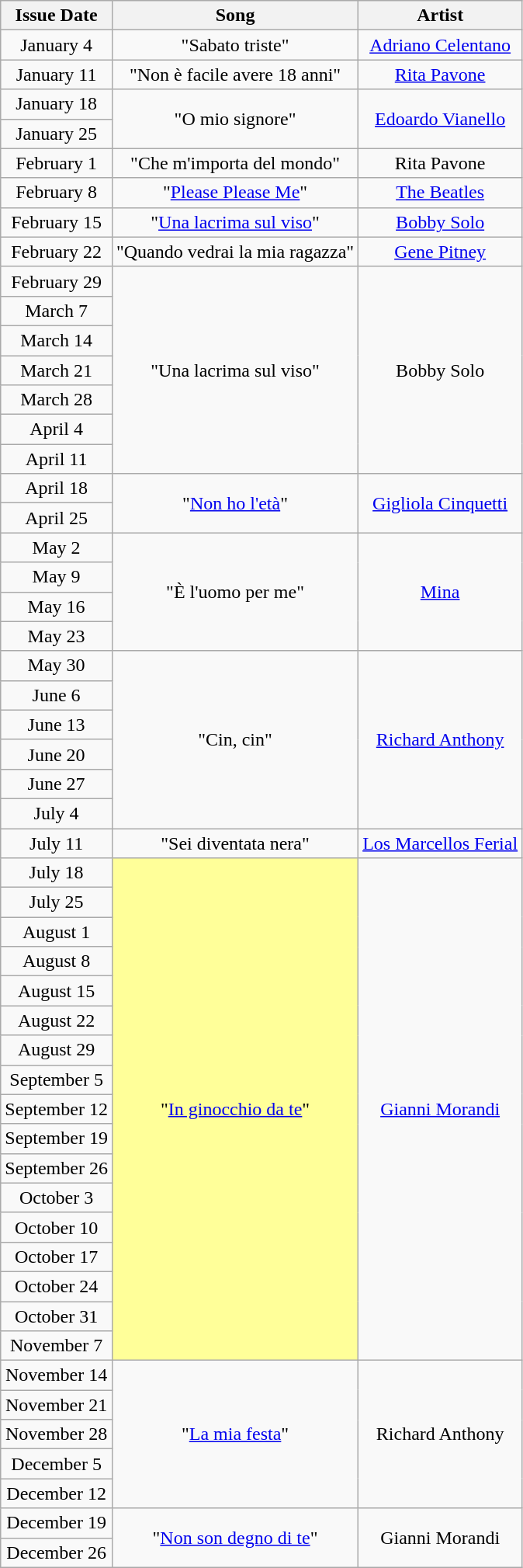<table class="wikitable">
<tr>
<th>Issue Date</th>
<th>Song</th>
<th>Artist</th>
</tr>
<tr>
<td align="center">January 4</td>
<td align="center">"Sabato triste"</td>
<td align="center"><a href='#'>Adriano Celentano</a></td>
</tr>
<tr>
<td align="center">January 11</td>
<td align="center" ">"Non è facile avere 18 anni"</td>
<td align="center"><a href='#'>Rita Pavone</a></td>
</tr>
<tr>
<td align="center">January 18</td>
<td align="center" rowspan="2">"O mio signore"</td>
<td align="center" rowspan="2"><a href='#'>Edoardo Vianello</a></td>
</tr>
<tr>
<td align="center">January 25</td>
</tr>
<tr>
<td align="center">February 1</td>
<td align="center">"Che m'importa del mondo"</td>
<td align="center">Rita Pavone</td>
</tr>
<tr>
<td align="center">February 8</td>
<td align="center">"<a href='#'>Please Please Me</a>"</td>
<td align="center"><a href='#'>The Beatles</a></td>
</tr>
<tr>
<td align="center">February 15</td>
<td align="center">"<a href='#'>Una lacrima sul viso</a>"</td>
<td align="center"><a href='#'>Bobby Solo</a></td>
</tr>
<tr>
<td align="center">February 22</td>
<td align="center">"Quando vedrai la mia ragazza"</td>
<td align="center"><a href='#'>Gene Pitney</a></td>
</tr>
<tr>
<td align="center">February 29</td>
<td align="center" rowspan="7">"Una lacrima sul viso"</td>
<td align="center" rowspan="7">Bobby Solo</td>
</tr>
<tr>
<td align="center">March 7</td>
</tr>
<tr>
<td align="center">March 14</td>
</tr>
<tr>
<td align="center">March 21</td>
</tr>
<tr>
<td align="center">March 28</td>
</tr>
<tr>
<td align="center">April 4</td>
</tr>
<tr>
<td align="center">April 11</td>
</tr>
<tr>
<td align="center">April 18</td>
<td align="center" rowspan="2">"<a href='#'>Non ho l'età</a>"</td>
<td align="center" rowspan="2"><a href='#'>Gigliola Cinquetti</a></td>
</tr>
<tr>
<td align="center">April 25</td>
</tr>
<tr>
<td align="center">May 2</td>
<td align="center" rowspan="4">"È l'uomo per me"</td>
<td align="center" rowspan="4"><a href='#'>Mina</a></td>
</tr>
<tr>
<td align="center">May 9</td>
</tr>
<tr>
<td align="center">May 16</td>
</tr>
<tr>
<td align="center">May 23</td>
</tr>
<tr>
<td align="center">May 30</td>
<td align="center" rowspan="6">"Cin, cin"</td>
<td align="center" rowspan="6"><a href='#'>Richard Anthony</a></td>
</tr>
<tr>
<td align="center">June 6</td>
</tr>
<tr>
<td align="center">June 13</td>
</tr>
<tr>
<td align="center">June 20</td>
</tr>
<tr>
<td align="center">June 27</td>
</tr>
<tr>
<td align="center">July 4</td>
</tr>
<tr>
<td align="center">July 11</td>
<td align="center">"Sei diventata nera"</td>
<td align="center"><a href='#'>Los Marcellos Ferial</a></td>
</tr>
<tr>
<td align="center">July 18</td>
<td bgcolor=#FFFF99 align="center" rowspan="17">"<a href='#'>In ginocchio da te</a>"</td>
<td align="center" rowspan="17"><a href='#'>Gianni Morandi</a></td>
</tr>
<tr>
<td align="center">July 25</td>
</tr>
<tr>
<td align="center">August 1</td>
</tr>
<tr>
<td align="center">August 8</td>
</tr>
<tr>
<td align="center">August 15</td>
</tr>
<tr>
<td align="center">August 22</td>
</tr>
<tr>
<td align="center">August 29</td>
</tr>
<tr>
<td align="center">September 5</td>
</tr>
<tr>
<td align="center">September 12</td>
</tr>
<tr>
<td align="center">September 19</td>
</tr>
<tr>
<td align="center">September 26</td>
</tr>
<tr>
<td align="center">October 3</td>
</tr>
<tr>
<td align="center">October 10</td>
</tr>
<tr>
<td align="center">October 17</td>
</tr>
<tr>
<td align="center">October 24</td>
</tr>
<tr>
<td align="center">October 31</td>
</tr>
<tr>
<td align="center">November 7</td>
</tr>
<tr>
<td align="center">November 14</td>
<td align="center" rowspan="5">"<a href='#'>La mia festa</a>"</td>
<td align="center" rowspan="5">Richard Anthony</td>
</tr>
<tr>
<td align="center">November 21</td>
</tr>
<tr>
<td align="center">November 28</td>
</tr>
<tr>
<td align="center">December 5</td>
</tr>
<tr>
<td align="center">December 12</td>
</tr>
<tr>
<td align="center">December 19</td>
<td align="center" rowspan="2">"<a href='#'>Non son degno di te</a>"</td>
<td align="center" rowspan="2">Gianni Morandi</td>
</tr>
<tr>
<td align="center">December 26</td>
</tr>
</table>
